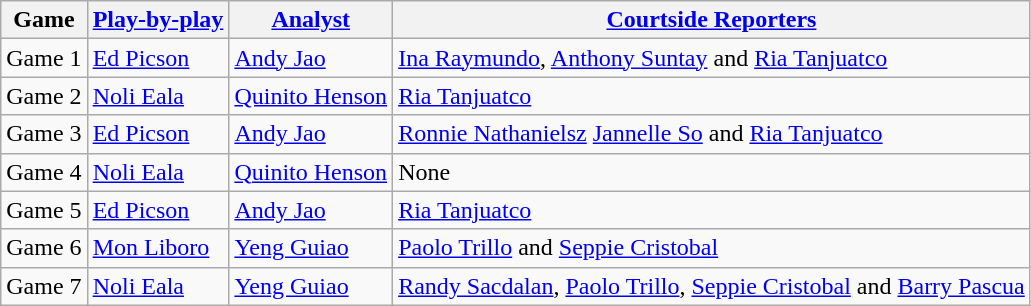<table class=wikitable>
<tr>
<th>Game</th>
<th><a href='#'>Play-by-play</a></th>
<th><a href='#'>Analyst</a></th>
<th><a href='#'>Courtside Reporters</a></th>
</tr>
<tr>
<td>Game 1</td>
<td><a href='#'>Ed Picson</a></td>
<td><a href='#'>Andy Jao</a></td>
<td><a href='#'>Ina Raymundo</a>, <a href='#'>Anthony Suntay</a> and <a href='#'>Ria Tanjuatco</a></td>
</tr>
<tr>
<td>Game 2</td>
<td><a href='#'>Noli Eala</a></td>
<td><a href='#'>Quinito Henson</a></td>
<td><a href='#'>Ria Tanjuatco</a></td>
</tr>
<tr>
<td>Game 3</td>
<td><a href='#'>Ed Picson</a></td>
<td><a href='#'>Andy Jao</a></td>
<td><a href='#'>Ronnie Nathanielsz</a> <a href='#'>Jannelle So</a> and <a href='#'>Ria Tanjuatco</a></td>
</tr>
<tr>
<td>Game 4</td>
<td><a href='#'>Noli Eala</a></td>
<td><a href='#'>Quinito Henson</a></td>
<td>None</td>
</tr>
<tr>
<td>Game 5</td>
<td><a href='#'>Ed Picson</a></td>
<td><a href='#'>Andy Jao</a></td>
<td><a href='#'>Ria Tanjuatco</a></td>
</tr>
<tr>
<td>Game 6</td>
<td><a href='#'>Mon Liboro</a></td>
<td><a href='#'>Yeng Guiao</a></td>
<td><a href='#'>Paolo Trillo</a> and <a href='#'>Seppie Cristobal</a></td>
</tr>
<tr>
<td>Game 7</td>
<td><a href='#'>Noli Eala</a></td>
<td><a href='#'>Yeng Guiao</a></td>
<td><a href='#'>Randy Sacdalan</a>, <a href='#'>Paolo Trillo</a>, <a href='#'>Seppie Cristobal</a> and <a href='#'>Barry Pascua</a></td>
</tr>
</table>
